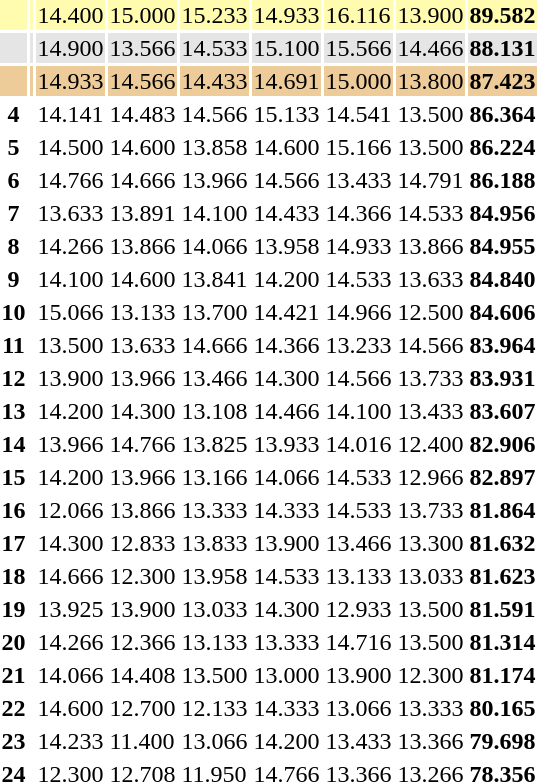<table>
<tr style="background:#fffcaf;">
<th scope=row style="text-align:center"></th>
<td align=left></td>
<td>14.400</td>
<td>15.000</td>
<td>15.233</td>
<td>14.933</td>
<td>16.116</td>
<td>13.900</td>
<td><strong>89.582</strong></td>
</tr>
<tr style="background:#e5e5e5;">
<th scope=row style="text-align:center"></th>
<td align=left></td>
<td>14.900</td>
<td>13.566</td>
<td>14.533</td>
<td>15.100</td>
<td>15.566</td>
<td>14.466</td>
<td><strong>88.131</strong></td>
</tr>
<tr style="background:#ec9;">
<th scope=row style="text-align:center"></th>
<td align=left></td>
<td>14.933</td>
<td>14.566</td>
<td>14.433</td>
<td>14.691</td>
<td>15.000</td>
<td>13.800</td>
<td><strong>87.423</strong></td>
</tr>
<tr>
<th scope=row style="text-align:center">4</th>
<td align=left></td>
<td>14.141</td>
<td>14.483</td>
<td>14.566</td>
<td>15.133</td>
<td>14.541</td>
<td>13.500</td>
<td><strong>86.364</strong></td>
</tr>
<tr>
<th scope=row style="text-align:center">5</th>
<td align=left></td>
<td>14.500</td>
<td>14.600</td>
<td>13.858</td>
<td>14.600</td>
<td>15.166</td>
<td>13.500</td>
<td><strong>86.224</strong></td>
</tr>
<tr>
<th scope=row style="text-align:center">6</th>
<td align=left></td>
<td>14.766</td>
<td>14.666</td>
<td>13.966</td>
<td>14.566</td>
<td>13.433</td>
<td>14.791</td>
<td><strong>86.188</strong></td>
</tr>
<tr>
<th scope=row style="text-align:center">7</th>
<td align=left></td>
<td>13.633</td>
<td>13.891</td>
<td>14.100</td>
<td>14.433</td>
<td>14.366</td>
<td>14.533</td>
<td><strong>84.956</strong></td>
</tr>
<tr>
<th scope=row style="text-align:center">8</th>
<td align=left></td>
<td>14.266</td>
<td>13.866</td>
<td>14.066</td>
<td>13.958</td>
<td>14.933</td>
<td>13.866</td>
<td><strong>84.955</strong></td>
</tr>
<tr>
<th scope=row style="text-align:center">9</th>
<td align=left></td>
<td>14.100</td>
<td>14.600</td>
<td>13.841</td>
<td>14.200</td>
<td>14.533</td>
<td>13.633</td>
<td><strong>84.840</strong></td>
</tr>
<tr>
<th scope=row style="text-align:center">10</th>
<td align=left></td>
<td>15.066</td>
<td>13.133</td>
<td>13.700</td>
<td>14.421</td>
<td>14.966</td>
<td>12.500</td>
<td><strong>84.606</strong></td>
</tr>
<tr>
<th scope=row style="text-align:center">11</th>
<td align=left></td>
<td>13.500</td>
<td>13.633</td>
<td>14.666</td>
<td>14.366</td>
<td>13.233</td>
<td>14.566</td>
<td><strong>83.964</strong></td>
</tr>
<tr>
<th scope=row style="text-align:center">12</th>
<td align=left></td>
<td>13.900</td>
<td>13.966</td>
<td>13.466</td>
<td>14.300</td>
<td>14.566</td>
<td>13.733</td>
<td><strong>83.931</strong></td>
</tr>
<tr>
<th scope=row style="text-align:center">13</th>
<td align=left></td>
<td>14.200</td>
<td>14.300</td>
<td>13.108</td>
<td>14.466</td>
<td>14.100</td>
<td>13.433</td>
<td><strong>83.607</strong></td>
</tr>
<tr>
<th scope=row style="text-align:center">14</th>
<td align=left></td>
<td>13.966</td>
<td>14.766</td>
<td>13.825</td>
<td>13.933</td>
<td>14.016</td>
<td>12.400</td>
<td><strong>82.906</strong></td>
</tr>
<tr>
<th scope=row style="text-align:center">15</th>
<td align=left></td>
<td>14.200</td>
<td>13.966</td>
<td>13.166</td>
<td>14.066</td>
<td>14.533</td>
<td>12.966</td>
<td><strong>82.897</strong></td>
</tr>
<tr>
<th scope=row style="text-align:center">16</th>
<td align=left></td>
<td>12.066</td>
<td>13.866</td>
<td>13.333</td>
<td>14.333</td>
<td>14.533</td>
<td>13.733</td>
<td><strong>81.864</strong></td>
</tr>
<tr>
<th scope=row style="text-align:center">17</th>
<td align=left></td>
<td>14.300</td>
<td>12.833</td>
<td>13.833</td>
<td>13.900</td>
<td>13.466</td>
<td>13.300</td>
<td><strong>81.632</strong></td>
</tr>
<tr>
<th scope=row style="text-align:center">18</th>
<td align=left></td>
<td>14.666</td>
<td>12.300</td>
<td>13.958</td>
<td>14.533</td>
<td>13.133</td>
<td>13.033</td>
<td><strong>81.623</strong></td>
</tr>
<tr>
<th scope=row style="text-align:center">19</th>
<td align=left></td>
<td>13.925</td>
<td>13.900</td>
<td>13.033</td>
<td>14.300</td>
<td>12.933</td>
<td>13.500</td>
<td><strong>81.591</strong></td>
</tr>
<tr>
<th scope=row style="text-align:center">20</th>
<td align=left></td>
<td>14.266</td>
<td>12.366</td>
<td>13.133</td>
<td>13.333</td>
<td>14.716</td>
<td>13.500</td>
<td><strong>81.314</strong></td>
</tr>
<tr>
<th scope=row style="text-align:center">21</th>
<td align=left></td>
<td>14.066</td>
<td>14.408</td>
<td>13.500</td>
<td>13.000</td>
<td>13.900</td>
<td>12.300</td>
<td><strong>81.174</strong></td>
</tr>
<tr>
<th scope=row style="text-align:center">22</th>
<td align=left></td>
<td>14.600</td>
<td>12.700</td>
<td>12.133</td>
<td>14.333</td>
<td>13.066</td>
<td>13.333</td>
<td><strong>80.165</strong></td>
</tr>
<tr>
<th scope=row style="text-align:center">23</th>
<td align=left></td>
<td>14.233</td>
<td>11.400</td>
<td>13.066</td>
<td>14.200</td>
<td>13.433</td>
<td>13.366</td>
<td><strong>79.698</strong></td>
</tr>
<tr>
<th scope=row style="text-align:center">24</th>
<td align=left></td>
<td>12.300</td>
<td>12.708</td>
<td>11.950</td>
<td>14.766</td>
<td>13.366</td>
<td>13.266</td>
<td><strong>78.356</strong></td>
</tr>
</table>
